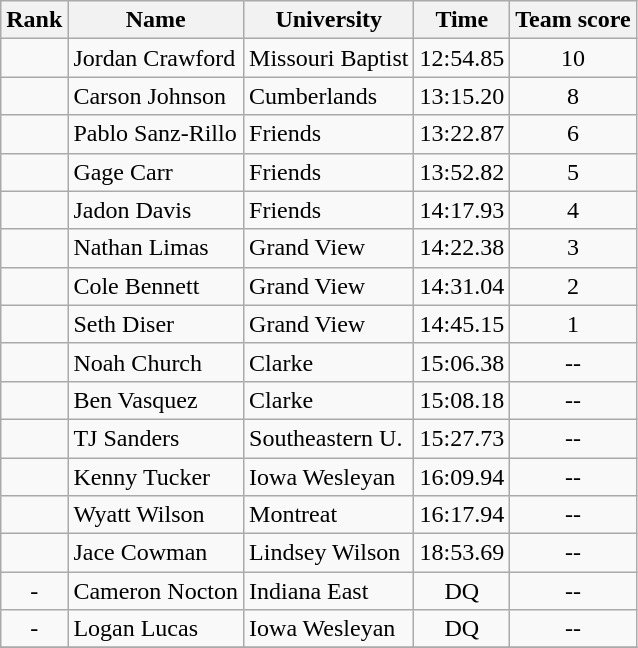<table class="wikitable sortable" style="text-align:center">
<tr>
<th>Rank</th>
<th>Name</th>
<th>University</th>
<th>Time</th>
<th>Team score</th>
</tr>
<tr>
<td></td>
<td align=left>Jordan Crawford</td>
<td align="left">Missouri Baptist</td>
<td>12:54.85</td>
<td>10</td>
</tr>
<tr>
<td></td>
<td align=left>Carson Johnson</td>
<td align="left">Cumberlands</td>
<td>13:15.20</td>
<td>8</td>
</tr>
<tr>
<td></td>
<td align=left>Pablo Sanz-Rillo</td>
<td align="left">Friends</td>
<td>13:22.87</td>
<td>6</td>
</tr>
<tr>
<td></td>
<td align=left>Gage Carr</td>
<td align="left">Friends</td>
<td>13:52.82</td>
<td>5</td>
</tr>
<tr>
<td></td>
<td align=left>Jadon Davis</td>
<td align="left">Friends</td>
<td>14:17.93</td>
<td>4</td>
</tr>
<tr>
<td></td>
<td align=left>Nathan Limas</td>
<td align="left">Grand View</td>
<td>14:22.38</td>
<td>3</td>
</tr>
<tr>
<td></td>
<td align=left>Cole Bennett</td>
<td align="left">Grand View</td>
<td>14:31.04</td>
<td>2</td>
</tr>
<tr>
<td></td>
<td align=left>Seth Diser</td>
<td align="left">Grand View</td>
<td>14:45.15</td>
<td>1</td>
</tr>
<tr>
<td></td>
<td align=left>Noah Church</td>
<td align="left">Clarke</td>
<td>15:06.38</td>
<td>--</td>
</tr>
<tr>
<td></td>
<td align=left>Ben Vasquez</td>
<td align="left">Clarke</td>
<td>15:08.18</td>
<td>--</td>
</tr>
<tr>
<td></td>
<td align=left>TJ Sanders</td>
<td align="left">Southeastern U.</td>
<td>15:27.73</td>
<td>--</td>
</tr>
<tr>
<td></td>
<td align=left>Kenny Tucker</td>
<td align="left">Iowa Wesleyan</td>
<td>16:09.94</td>
<td>--</td>
</tr>
<tr>
<td></td>
<td align=left>Wyatt Wilson</td>
<td align="left">Montreat</td>
<td>16:17.94</td>
<td>--</td>
</tr>
<tr>
<td></td>
<td align=left>Jace Cowman</td>
<td align="left">Lindsey Wilson</td>
<td>18:53.69</td>
<td>--</td>
</tr>
<tr>
<td>-</td>
<td align=left>Cameron Nocton</td>
<td align="left">Indiana East</td>
<td>DQ</td>
<td>--</td>
</tr>
<tr>
<td>-</td>
<td align=left>Logan Lucas</td>
<td align="left">Iowa Wesleyan</td>
<td>DQ</td>
<td>--</td>
</tr>
<tr>
</tr>
</table>
